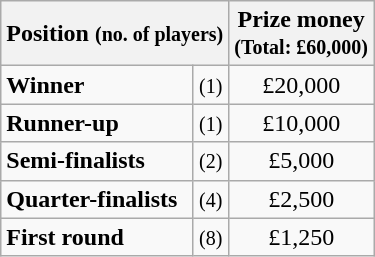<table class="wikitable">
<tr>
<th colspan=2>Position <small>(no. of players)</small></th>
<th>Prize money<br><small>(Total: £60,000)</small></th>
</tr>
<tr>
<td><strong>Winner</strong></td>
<td align=center><small>(1)</small></td>
<td align=center>£20,000</td>
</tr>
<tr>
<td><strong>Runner-up</strong></td>
<td align=center><small>(1)</small></td>
<td align=center>£10,000</td>
</tr>
<tr>
<td><strong>Semi-finalists</strong></td>
<td align=center><small>(2)</small></td>
<td align=center>£5,000</td>
</tr>
<tr>
<td><strong>Quarter-finalists</strong></td>
<td align=center><small>(4)</small></td>
<td align=center>£2,500</td>
</tr>
<tr>
<td><strong>First round</strong></td>
<td align=center><small>(8)</small></td>
<td align=center>£1,250</td>
</tr>
</table>
